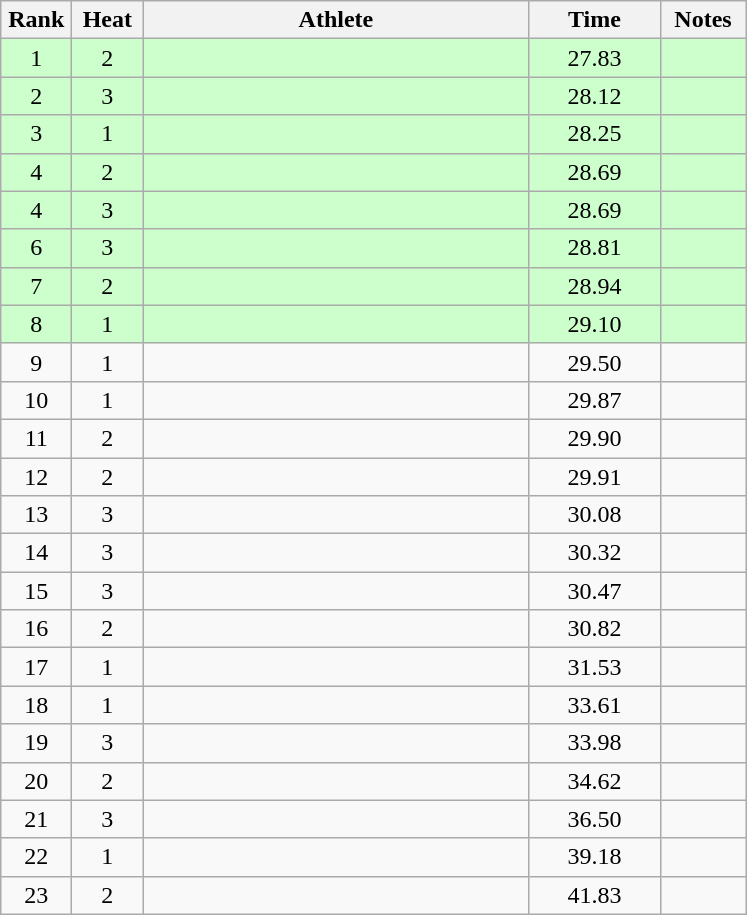<table class="wikitable" style="text-align:center">
<tr>
<th width=40>Rank</th>
<th width=40>Heat</th>
<th width=250>Athlete</th>
<th width=80>Time</th>
<th width=50>Notes</th>
</tr>
<tr bgcolor=ccffcc>
<td>1</td>
<td>2</td>
<td align=left></td>
<td>27.83</td>
<td></td>
</tr>
<tr bgcolor=ccffcc>
<td>2</td>
<td>3</td>
<td align=left></td>
<td>28.12</td>
<td></td>
</tr>
<tr bgcolor=ccffcc>
<td>3</td>
<td>1</td>
<td align=left></td>
<td>28.25</td>
<td></td>
</tr>
<tr bgcolor=ccffcc>
<td>4</td>
<td>2</td>
<td align=left></td>
<td>28.69</td>
<td></td>
</tr>
<tr bgcolor=ccffcc>
<td>4</td>
<td>3</td>
<td align=left></td>
<td>28.69</td>
<td></td>
</tr>
<tr bgcolor=ccffcc>
<td>6</td>
<td>3</td>
<td align=left></td>
<td>28.81</td>
<td></td>
</tr>
<tr bgcolor=ccffcc>
<td>7</td>
<td>2</td>
<td align=left></td>
<td>28.94</td>
<td></td>
</tr>
<tr bgcolor=ccffcc>
<td>8</td>
<td>1</td>
<td align=left></td>
<td>29.10</td>
<td></td>
</tr>
<tr>
<td>9</td>
<td>1</td>
<td align=left></td>
<td>29.50</td>
<td></td>
</tr>
<tr>
<td>10</td>
<td>1</td>
<td align=left></td>
<td>29.87</td>
<td></td>
</tr>
<tr>
<td>11</td>
<td>2</td>
<td align=left></td>
<td>29.90</td>
<td></td>
</tr>
<tr>
<td>12</td>
<td>2</td>
<td align=left></td>
<td>29.91</td>
<td></td>
</tr>
<tr>
<td>13</td>
<td>3</td>
<td align=left></td>
<td>30.08</td>
<td></td>
</tr>
<tr>
<td>14</td>
<td>3</td>
<td align=left></td>
<td>30.32</td>
<td></td>
</tr>
<tr>
<td>15</td>
<td>3</td>
<td align=left></td>
<td>30.47</td>
<td></td>
</tr>
<tr>
<td>16</td>
<td>2</td>
<td align=left></td>
<td>30.82</td>
<td></td>
</tr>
<tr>
<td>17</td>
<td>1</td>
<td align=left></td>
<td>31.53</td>
<td></td>
</tr>
<tr>
<td>18</td>
<td>1</td>
<td align=left></td>
<td>33.61</td>
<td></td>
</tr>
<tr>
<td>19</td>
<td>3</td>
<td align=left></td>
<td>33.98</td>
<td></td>
</tr>
<tr>
<td>20</td>
<td>2</td>
<td align=left></td>
<td>34.62</td>
<td></td>
</tr>
<tr>
<td>21</td>
<td>3</td>
<td align=left></td>
<td>36.50</td>
<td></td>
</tr>
<tr>
<td>22</td>
<td>1</td>
<td align=left></td>
<td>39.18</td>
<td></td>
</tr>
<tr>
<td>23</td>
<td>2</td>
<td align=left></td>
<td>41.83</td>
<td></td>
</tr>
</table>
